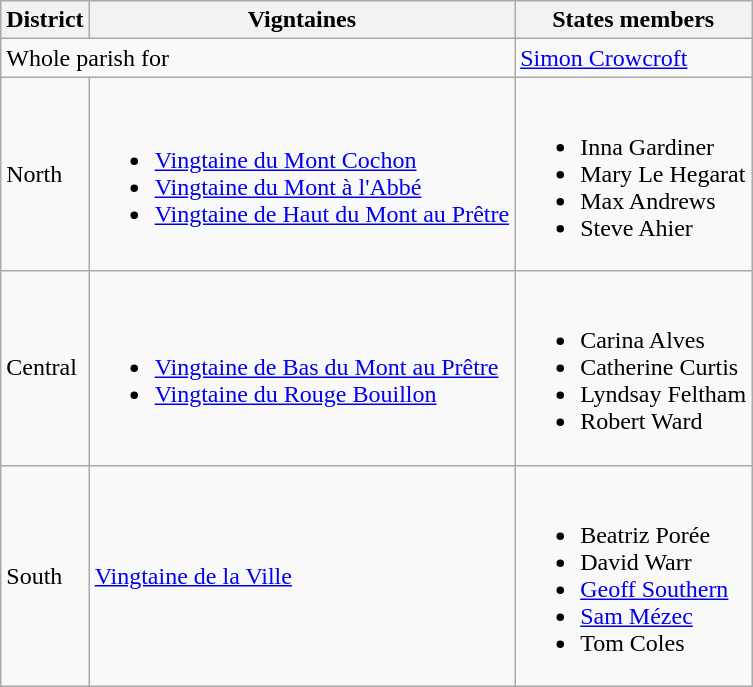<table class="wikitable">
<tr>
<th>District</th>
<th>Vigntaines</th>
<th>States members</th>
</tr>
<tr>
<td colspan="2">Whole parish for </td>
<td><a href='#'>Simon Crowcroft</a></td>
</tr>
<tr>
<td>North</td>
<td><br><ul><li><a href='#'>Vingtaine du Mont Cochon</a></li><li><a href='#'>Vingtaine du Mont à l'Abbé</a></li><li><a href='#'>Vingtaine de Haut du Mont au Prêtre</a></li></ul></td>
<td><br><ul><li>Inna Gardiner</li><li>Mary Le Hegarat</li><li>Max Andrews</li><li>Steve Ahier</li></ul></td>
</tr>
<tr>
<td>Central</td>
<td><br><ul><li><a href='#'>Vingtaine de Bas du Mont au Prêtre</a></li><li><a href='#'>Vingtaine du Rouge Bouillon</a></li></ul></td>
<td><br><ul><li>Carina Alves</li><li>Catherine Curtis</li><li>Lyndsay Feltham</li><li>Robert Ward</li></ul></td>
</tr>
<tr>
<td>South</td>
<td><a href='#'>Vingtaine de la Ville</a></td>
<td><br><ul><li>Beatriz Porée</li><li>David Warr</li><li><a href='#'>Geoff Southern</a></li><li><a href='#'>Sam Mézec</a></li><li>Tom Coles</li></ul></td>
</tr>
</table>
